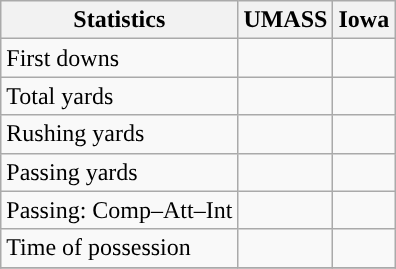<table class="wikitable" style="float: left;">
<tr>
<th>Statistics</th>
<th>UMASS</th>
<th>Iowa</th>
</tr>
<tr>
<td>First downs</td>
<td></td>
<td></td>
</tr>
<tr>
<td>Total yards</td>
<td></td>
<td></td>
</tr>
<tr>
<td>Rushing yards</td>
<td></td>
<td></td>
</tr>
<tr>
<td>Passing yards</td>
<td></td>
<td></td>
</tr>
<tr>
<td>Passing: Comp–Att–Int</td>
<td></td>
<td></td>
</tr>
<tr>
<td>Time of possession</td>
<td></td>
<td></td>
</tr>
<tr>
</tr>
</table>
